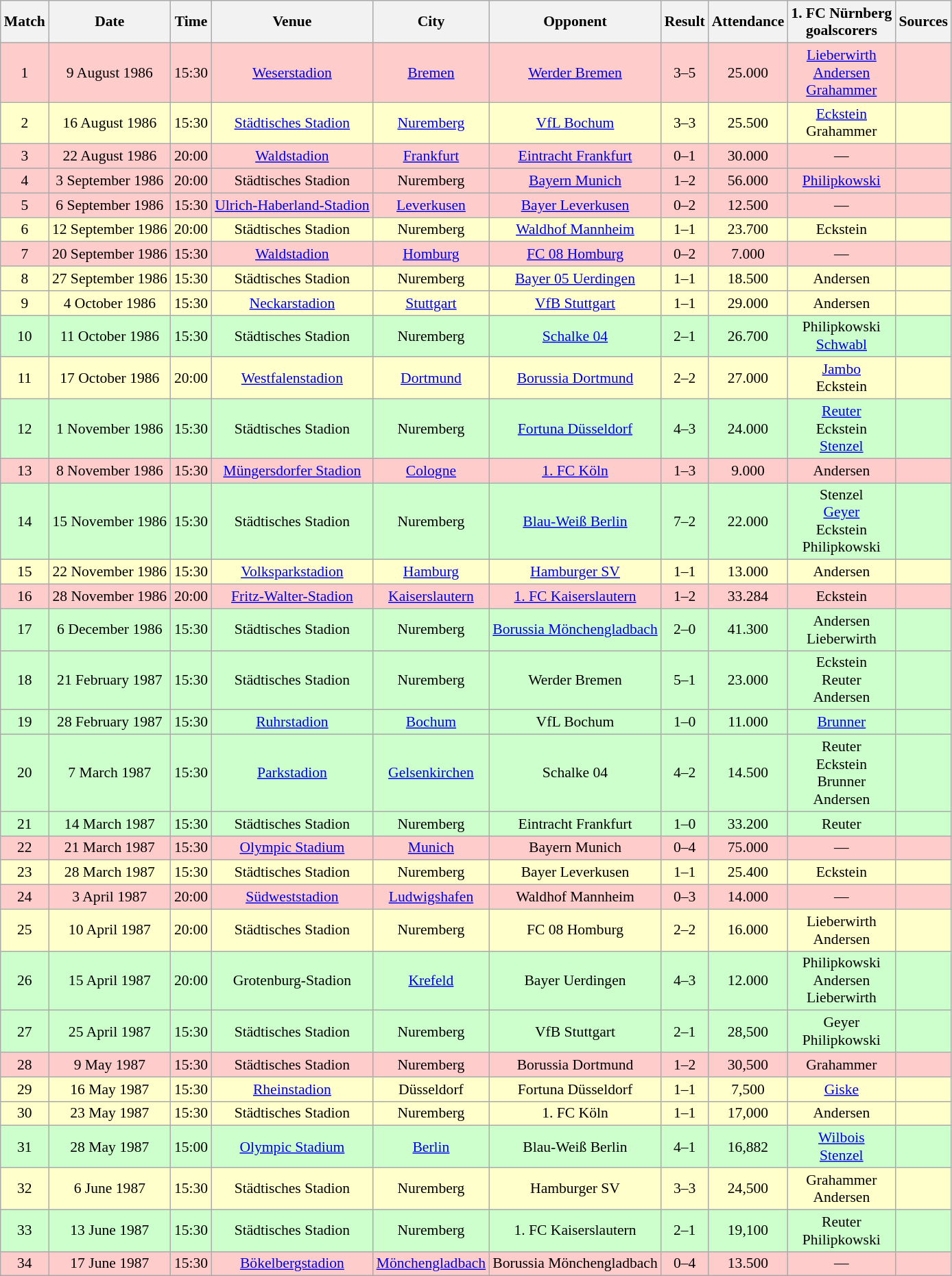<table class="wikitable" style="text-align: center;font-size:90%">
<tr>
<th>Match</th>
<th>Date</th>
<th>Time</th>
<th>Venue</th>
<th>City</th>
<th>Opponent</th>
<th>Result</th>
<th>Attendance</th>
<th>1. FC Nürnberg<br>goalscorers</th>
<th>Sources</th>
</tr>
<tr bgcolor=#FFCCCC>
<td>1</td>
<td>9 August 1986</td>
<td>15:30</td>
<td><a href='#'>Weserstadion</a></td>
<td><a href='#'>Bremen</a></td>
<td><a href='#'>Werder Bremen</a></td>
<td>3–5</td>
<td>25.000</td>
<td><a href='#'>Lieberwirth</a> <br><a href='#'>Andersen</a> <br><a href='#'>Grahammer</a> </td>
<td></td>
</tr>
<tr bgcolor=#FFFFCC>
<td>2</td>
<td>16 August 1986</td>
<td>15:30</td>
<td><a href='#'>Städtisches Stadion</a></td>
<td><a href='#'>Nuremberg</a></td>
<td><a href='#'>VfL Bochum</a></td>
<td>3–3</td>
<td>25.500</td>
<td><a href='#'>Eckstein</a> <br>Grahammer </td>
<td></td>
</tr>
<tr bgcolor=#FFCCCC>
<td>3</td>
<td>22 August 1986</td>
<td>20:00</td>
<td><a href='#'>Waldstadion</a></td>
<td><a href='#'>Frankfurt</a></td>
<td><a href='#'>Eintracht Frankfurt</a></td>
<td>0–1</td>
<td>30.000</td>
<td>—</td>
<td></td>
</tr>
<tr bgcolor=#FFCCCC>
<td>4</td>
<td>3 September 1986</td>
<td>20:00</td>
<td>Städtisches Stadion</td>
<td>Nuremberg</td>
<td><a href='#'>Bayern Munich</a></td>
<td>1–2</td>
<td>56.000</td>
<td><a href='#'>Philipkowski</a> </td>
<td></td>
</tr>
<tr bgcolor=#FFCCCC>
<td>5</td>
<td>6 September 1986</td>
<td>15:30</td>
<td><a href='#'>Ulrich-Haberland-Stadion</a></td>
<td><a href='#'>Leverkusen</a></td>
<td><a href='#'>Bayer Leverkusen</a></td>
<td>0–2</td>
<td>12.500</td>
<td>—</td>
<td></td>
</tr>
<tr bgcolor=#FFFFCC>
<td>6</td>
<td>12 September 1986</td>
<td>20:00</td>
<td>Städtisches Stadion</td>
<td>Nuremberg</td>
<td><a href='#'>Waldhof Mannheim</a></td>
<td>1–1</td>
<td>23.700</td>
<td>Eckstein </td>
<td></td>
</tr>
<tr bgcolor=#FFCCCC>
<td>7</td>
<td>20 September 1986</td>
<td>15:30</td>
<td><a href='#'>Waldstadion</a></td>
<td><a href='#'>Homburg</a></td>
<td><a href='#'>FC 08 Homburg</a></td>
<td>0–2</td>
<td>7.000</td>
<td>—</td>
<td></td>
</tr>
<tr bgcolor=#FFFFCC>
<td>8</td>
<td>27 September 1986</td>
<td>15:30</td>
<td>Städtisches Stadion</td>
<td>Nuremberg</td>
<td><a href='#'>Bayer 05 Uerdingen</a></td>
<td>1–1</td>
<td>18.500</td>
<td>Andersen </td>
<td></td>
</tr>
<tr bgcolor=#FFFFCC>
<td>9</td>
<td>4 October 1986</td>
<td>15:30</td>
<td><a href='#'>Neckarstadion</a></td>
<td><a href='#'>Stuttgart</a></td>
<td><a href='#'>VfB Stuttgart</a></td>
<td>1–1</td>
<td>29.000</td>
<td>Andersen </td>
<td></td>
</tr>
<tr bgcolor=#CCFFCC>
<td>10</td>
<td>11 October 1986</td>
<td>15:30</td>
<td>Städtisches Stadion</td>
<td>Nuremberg</td>
<td><a href='#'>Schalke 04</a></td>
<td>2–1</td>
<td>26.700</td>
<td>Philipkowski <br><a href='#'>Schwabl</a> </td>
<td></td>
</tr>
<tr bgcolor=#FFFFCC>
<td>11</td>
<td>17 October 1986</td>
<td>20:00</td>
<td><a href='#'>Westfalenstadion</a></td>
<td><a href='#'>Dortmund</a></td>
<td><a href='#'>Borussia Dortmund</a></td>
<td>2–2</td>
<td>27.000</td>
<td><a href='#'>Jambo</a> <br>Eckstein </td>
<td></td>
</tr>
<tr bgcolor=#CCFFCC>
<td>12</td>
<td>1 November 1986</td>
<td>15:30</td>
<td>Städtisches Stadion</td>
<td>Nuremberg</td>
<td><a href='#'>Fortuna Düsseldorf</a></td>
<td>4–3</td>
<td>24.000</td>
<td><a href='#'>Reuter</a> <br> Eckstein <br> <a href='#'>Stenzel</a> </td>
<td></td>
</tr>
<tr bgcolor=#FFCCCC>
<td>13</td>
<td>8 November 1986</td>
<td>15:30</td>
<td><a href='#'>Müngersdorfer Stadion</a></td>
<td><a href='#'>Cologne</a></td>
<td><a href='#'>1. FC Köln</a></td>
<td>1–3</td>
<td>9.000</td>
<td>Andersen </td>
<td></td>
</tr>
<tr bgcolor=#CCFFCC>
<td>14</td>
<td>15 November 1986</td>
<td>15:30</td>
<td>Städtisches Stadion</td>
<td>Nuremberg</td>
<td><a href='#'>Blau-Weiß Berlin</a></td>
<td>7–2</td>
<td>22.000</td>
<td>Stenzel <br> <a href='#'>Geyer</a> <br> Eckstein <br> Philipkowski </td>
<td></td>
</tr>
<tr bgcolor=#FFFFCC>
<td>15</td>
<td>22 November 1986</td>
<td>15:30</td>
<td><a href='#'>Volksparkstadion</a></td>
<td><a href='#'>Hamburg</a></td>
<td><a href='#'>Hamburger SV</a></td>
<td>1–1</td>
<td>13.000</td>
<td>Andersen </td>
<td></td>
</tr>
<tr bgcolor=#FFCCCC>
<td>16</td>
<td>28 November 1986</td>
<td>20:00</td>
<td><a href='#'>Fritz-Walter-Stadion</a></td>
<td><a href='#'>Kaiserslautern</a></td>
<td><a href='#'>1. FC Kaiserslautern</a></td>
<td>1–2</td>
<td>33.284</td>
<td>Eckstein </td>
<td></td>
</tr>
<tr bgcolor=#CCFFCC>
<td>17</td>
<td>6 December 1986</td>
<td>15:30</td>
<td>Städtisches Stadion</td>
<td>Nuremberg</td>
<td><a href='#'>Borussia Mönchengladbach</a></td>
<td>2–0</td>
<td>41.300</td>
<td>Andersen <br> Lieberwirth </td>
<td></td>
</tr>
<tr bgcolor=#CCFFCC>
<td>18</td>
<td>21 February 1987</td>
<td>15:30</td>
<td>Städtisches Stadion</td>
<td>Nuremberg</td>
<td>Werder Bremen</td>
<td>5–1</td>
<td>23.000</td>
<td>Eckstein <br> Reuter <br> Andersen </td>
<td></td>
</tr>
<tr bgcolor=#CCFFCC>
<td>19</td>
<td>28 February 1987</td>
<td>15:30</td>
<td><a href='#'>Ruhrstadion</a></td>
<td><a href='#'>Bochum</a></td>
<td>VfL Bochum</td>
<td>1–0</td>
<td>11.000</td>
<td><a href='#'>Brunner</a> </td>
<td></td>
</tr>
<tr bgcolor=#CCFFCC>
<td>20</td>
<td>7 March 1987</td>
<td>15:30</td>
<td><a href='#'>Parkstadion</a></td>
<td><a href='#'>Gelsenkirchen</a></td>
<td>Schalke 04</td>
<td>4–2</td>
<td>14.500</td>
<td>Reuter <br>  Eckstein <br> Brunner <br> Andersen </td>
<td></td>
</tr>
<tr bgcolor=#CCFFCC>
<td>21</td>
<td>14 March 1987</td>
<td>15:30</td>
<td>Städtisches Stadion</td>
<td>Nuremberg</td>
<td>Eintracht Frankfurt</td>
<td>1–0</td>
<td>33.200</td>
<td>Reuter </td>
<td></td>
</tr>
<tr bgcolor=#FFCCCC>
<td>22</td>
<td>21 March 1987</td>
<td>15:30</td>
<td><a href='#'>Olympic Stadium</a></td>
<td><a href='#'>Munich</a></td>
<td>Bayern Munich</td>
<td>0–4</td>
<td>75.000</td>
<td>—</td>
<td></td>
</tr>
<tr bgcolor=#FFFFCC>
<td>23</td>
<td>28 March 1987</td>
<td>15:30</td>
<td>Städtisches Stadion</td>
<td>Nuremberg</td>
<td>Bayer Leverkusen</td>
<td>1–1</td>
<td>25.400</td>
<td>Eckstein </td>
<td></td>
</tr>
<tr bgcolor=#FFCCCC>
<td>24</td>
<td>3 April 1987</td>
<td>20:00</td>
<td><a href='#'>Südweststadion</a></td>
<td><a href='#'>Ludwigshafen</a></td>
<td>Waldhof Mannheim</td>
<td>0–3</td>
<td>14.000</td>
<td>—</td>
<td></td>
</tr>
<tr bgcolor=#FFFFCC>
<td>25</td>
<td>10 April 1987</td>
<td>20:00</td>
<td>Städtisches Stadion</td>
<td>Nuremberg</td>
<td>FC 08 Homburg</td>
<td>2–2</td>
<td>16.000</td>
<td>Lieberwirth <br> Andersen </td>
<td></td>
</tr>
<tr bgcolor=#CCFFCC>
<td>26</td>
<td>15 April 1987</td>
<td>20:00</td>
<td>Grotenburg-Stadion</td>
<td><a href='#'>Krefeld</a></td>
<td>Bayer Uerdingen</td>
<td>4–3</td>
<td>12.000</td>
<td>Philipkowski <br> Andersen <br> Lieberwirth </td>
<td></td>
</tr>
<tr bgcolor=#CCFFCC>
<td>27</td>
<td>25 April 1987</td>
<td>15:30</td>
<td>Städtisches Stadion</td>
<td>Nuremberg</td>
<td>VfB Stuttgart</td>
<td>2–1</td>
<td>28,500</td>
<td>Geyer <br> Philipkowski </td>
<td></td>
</tr>
<tr bgcolor=#FFCCCC>
<td>28</td>
<td>9 May 1987</td>
<td>15:30</td>
<td>Städtisches Stadion</td>
<td>Nuremberg</td>
<td>Borussia Dortmund</td>
<td>1–2</td>
<td>30,500</td>
<td>Grahammer </td>
<td></td>
</tr>
<tr bgcolor=#FFFFCC>
<td>29</td>
<td>16 May 1987</td>
<td>15:30</td>
<td><a href='#'>Rheinstadion</a></td>
<td>Düsseldorf</td>
<td>Fortuna Düsseldorf</td>
<td>1–1</td>
<td>7,500</td>
<td><a href='#'>Giske</a> </td>
<td></td>
</tr>
<tr bgcolor=#FFFFCC>
<td>30</td>
<td>23 May 1987</td>
<td>15:30</td>
<td>Städtisches Stadion</td>
<td>Nuremberg</td>
<td>1. FC Köln</td>
<td>1–1</td>
<td>17,000</td>
<td>Andersen </td>
<td></td>
</tr>
<tr bgcolor=#CCFFCC>
<td>31</td>
<td>28 May 1987</td>
<td>15:00</td>
<td><a href='#'>Olympic Stadium</a></td>
<td><a href='#'>Berlin</a></td>
<td>Blau-Weiß Berlin</td>
<td>4–1</td>
<td>16,882</td>
<td><a href='#'>Wilbois</a> <br> <a href='#'>Stenzel</a> </td>
<td></td>
</tr>
<tr bgcolor=#FFFFCC>
<td>32</td>
<td>6 June 1987</td>
<td>15:30</td>
<td>Städtisches Stadion</td>
<td>Nuremberg</td>
<td>Hamburger SV</td>
<td>3–3</td>
<td>24,500</td>
<td>Grahammer <br> Andersen </td>
<td></td>
</tr>
<tr bgcolor=#CCFFCC>
<td>33</td>
<td>13 June 1987</td>
<td>15:30</td>
<td>Städtisches Stadion</td>
<td>Nuremberg</td>
<td>1. FC Kaiserslautern</td>
<td>2–1</td>
<td>19,100</td>
<td>Reuter <br> Philipkowski  </td>
<td></td>
</tr>
<tr bgcolor=#FFCCCC>
<td>34</td>
<td>17 June 1987</td>
<td>15:30</td>
<td><a href='#'>Bökelbergstadion</a></td>
<td><a href='#'>Mönchengladbach</a></td>
<td>Borussia Mönchengladbach</td>
<td>0–4</td>
<td>13.500</td>
<td>—</td>
<td></td>
</tr>
</table>
